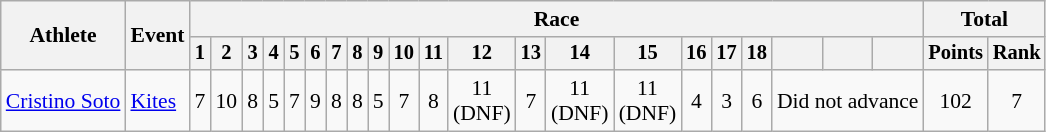<table class=wikitable style=font-size:90%;text-align:center>
<tr>
<th rowspan=2>Athlete</th>
<th rowspan=2>Event</th>
<th colspan=21>Race</th>
<th colspan=2>Total</th>
</tr>
<tr style=font-size:95%>
<th>1</th>
<th>2</th>
<th>3</th>
<th>4</th>
<th>5</th>
<th>6</th>
<th>7</th>
<th>8</th>
<th>9</th>
<th>10</th>
<th>11</th>
<th>12</th>
<th>13</th>
<th>14</th>
<th>15</th>
<th>16</th>
<th>17</th>
<th>18</th>
<th></th>
<th></th>
<th></th>
<th>Points</th>
<th>Rank</th>
</tr>
<tr>
<td align=left><a href='#'>Cristino Soto</a></td>
<td align=left><a href='#'>Kites</a></td>
<td>7</td>
<td>10</td>
<td>8</td>
<td>5</td>
<td>7</td>
<td>9</td>
<td>8</td>
<td>8</td>
<td>5</td>
<td>7</td>
<td>8</td>
<td>11<br>(DNF)</td>
<td>7</td>
<td>11<br>(DNF)</td>
<td>11<br>(DNF)</td>
<td>4</td>
<td>3</td>
<td>6</td>
<td colspan=3>Did not advance</td>
<td>102</td>
<td>7</td>
</tr>
</table>
